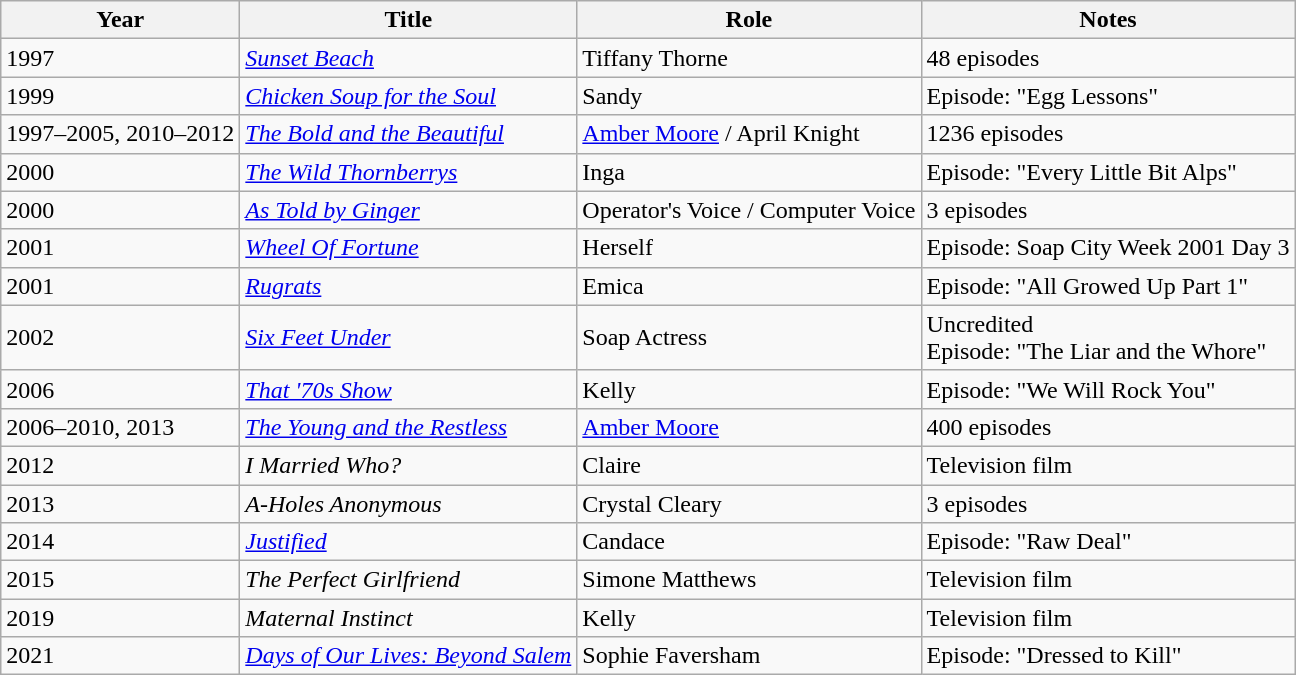<table class="wikitable">
<tr>
<th>Year</th>
<th>Title</th>
<th>Role</th>
<th>Notes</th>
</tr>
<tr>
<td>1997</td>
<td><em><a href='#'>Sunset Beach</a></em></td>
<td>Tiffany Thorne</td>
<td>48 episodes</td>
</tr>
<tr>
<td>1999</td>
<td><em><a href='#'>Chicken Soup for the Soul</a></em></td>
<td>Sandy</td>
<td>Episode: "Egg Lessons"</td>
</tr>
<tr>
<td>1997–2005, 2010–2012</td>
<td><em><a href='#'>The Bold and the Beautiful</a></em></td>
<td><a href='#'>Amber Moore</a> / April Knight</td>
<td>1236 episodes</td>
</tr>
<tr>
<td>2000</td>
<td><em><a href='#'>The Wild Thornberrys</a></em></td>
<td>Inga</td>
<td>Episode: "Every Little Bit Alps"</td>
</tr>
<tr>
<td>2000</td>
<td><em><a href='#'>As Told by Ginger</a></em></td>
<td>Operator's Voice / Computer Voice</td>
<td>3 episodes</td>
</tr>
<tr>
<td>2001</td>
<td><em><a href='#'>Wheel Of Fortune</a></em></td>
<td>Herself</td>
<td>Episode: Soap City Week 2001 Day 3</td>
</tr>
<tr>
<td>2001</td>
<td><em><a href='#'>Rugrats</a></em></td>
<td>Emica</td>
<td>Episode: "All Growed Up Part 1"</td>
</tr>
<tr>
<td>2002</td>
<td><em><a href='#'>Six Feet Under</a></em></td>
<td>Soap Actress</td>
<td>Uncredited<br>Episode: "The Liar and the Whore"</td>
</tr>
<tr>
<td>2006</td>
<td><em><a href='#'>That '70s Show</a></em></td>
<td>Kelly</td>
<td>Episode: "We Will Rock You"</td>
</tr>
<tr>
<td>2006–2010, 2013</td>
<td><em><a href='#'>The Young and the Restless</a></em></td>
<td><a href='#'>Amber Moore</a></td>
<td>400 episodes</td>
</tr>
<tr>
<td>2012</td>
<td><em>I Married Who?</em></td>
<td>Claire</td>
<td>Television film</td>
</tr>
<tr>
<td>2013</td>
<td><em>A-Holes Anonymous</em></td>
<td>Crystal Cleary</td>
<td>3 episodes</td>
</tr>
<tr>
<td>2014</td>
<td><em><a href='#'>Justified</a></em></td>
<td>Candace</td>
<td>Episode: "Raw Deal"</td>
</tr>
<tr>
<td>2015</td>
<td><em>The Perfect Girlfriend</em></td>
<td>Simone Matthews</td>
<td>Television film</td>
</tr>
<tr>
<td>2019</td>
<td><em>Maternal Instinct</em></td>
<td>Kelly</td>
<td>Television film</td>
</tr>
<tr>
<td>2021</td>
<td><em><a href='#'>Days of Our Lives: Beyond Salem</a></em></td>
<td>Sophie Faversham</td>
<td>Episode: "Dressed to Kill"</td>
</tr>
</table>
